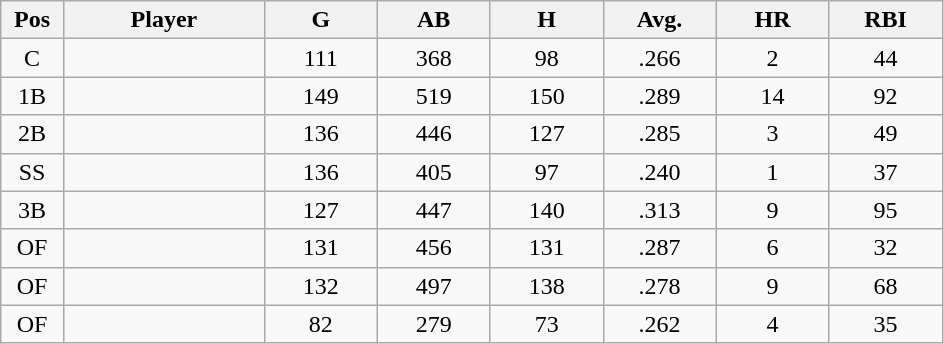<table class="wikitable sortable">
<tr>
<th bgcolor="#DDDDFF" width="5%">Pos</th>
<th bgcolor="#DDDDFF" width="16%">Player</th>
<th bgcolor="#DDDDFF" width="9%">G</th>
<th bgcolor="#DDDDFF" width="9%">AB</th>
<th bgcolor="#DDDDFF" width="9%">H</th>
<th bgcolor="#DDDDFF" width="9%">Avg.</th>
<th bgcolor="#DDDDFF" width="9%">HR</th>
<th bgcolor="#DDDDFF" width="9%">RBI</th>
</tr>
<tr align="center">
<td>C</td>
<td></td>
<td>111</td>
<td>368</td>
<td>98</td>
<td>.266</td>
<td>2</td>
<td>44</td>
</tr>
<tr align="center">
<td>1B</td>
<td></td>
<td>149</td>
<td>519</td>
<td>150</td>
<td>.289</td>
<td>14</td>
<td>92</td>
</tr>
<tr align="center">
<td>2B</td>
<td></td>
<td>136</td>
<td>446</td>
<td>127</td>
<td>.285</td>
<td>3</td>
<td>49</td>
</tr>
<tr align="center">
<td>SS</td>
<td></td>
<td>136</td>
<td>405</td>
<td>97</td>
<td>.240</td>
<td>1</td>
<td>37</td>
</tr>
<tr align="center">
<td>3B</td>
<td></td>
<td>127</td>
<td>447</td>
<td>140</td>
<td>.313</td>
<td>9</td>
<td>95</td>
</tr>
<tr align="center">
<td>OF</td>
<td></td>
<td>131</td>
<td>456</td>
<td>131</td>
<td>.287</td>
<td>6</td>
<td>32</td>
</tr>
<tr align="center">
<td>OF</td>
<td></td>
<td>132</td>
<td>497</td>
<td>138</td>
<td>.278</td>
<td>9</td>
<td>68</td>
</tr>
<tr align="center">
<td>OF</td>
<td></td>
<td>82</td>
<td>279</td>
<td>73</td>
<td>.262</td>
<td>4</td>
<td>35</td>
</tr>
</table>
